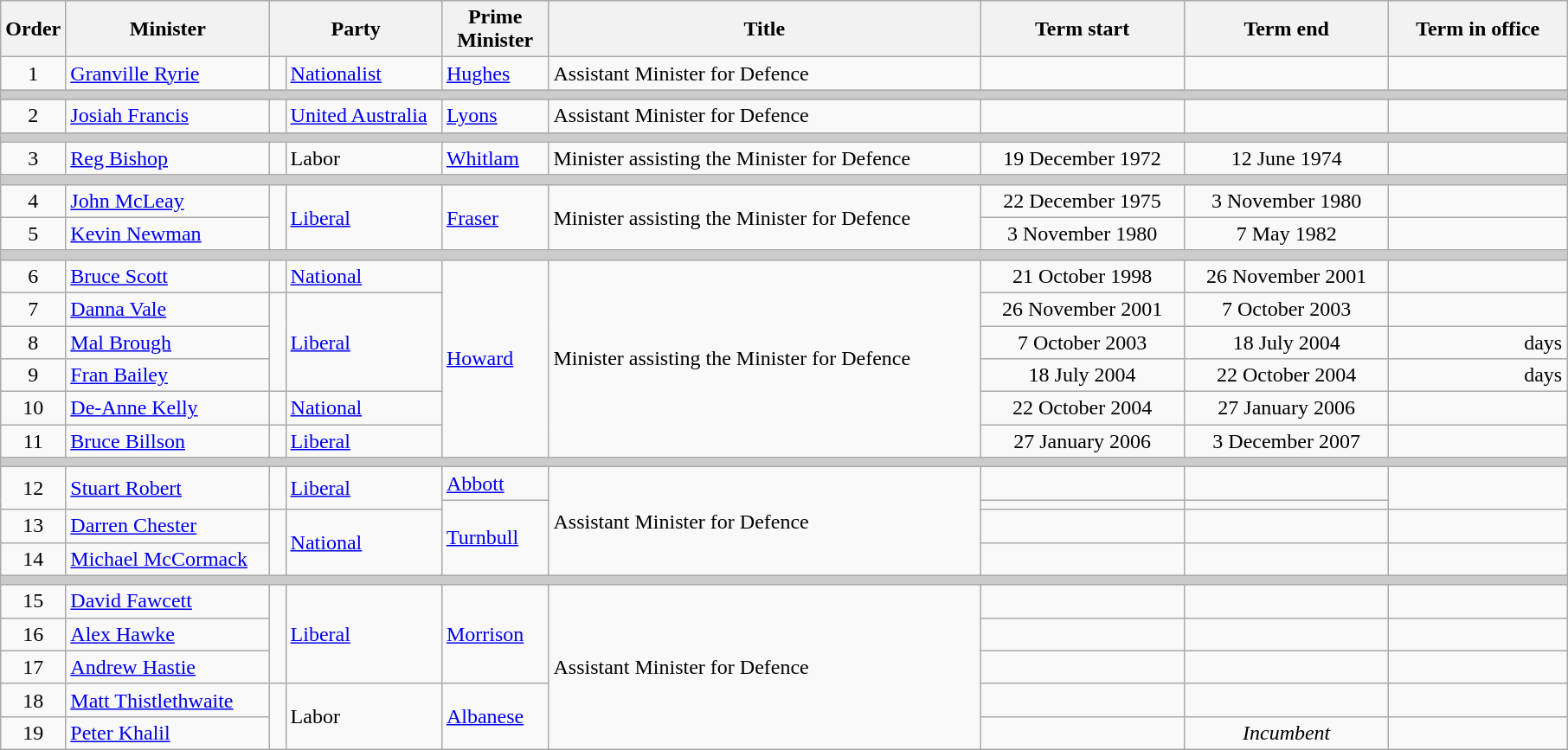<table class="wikitable">
<tr>
<th width=5>Order</th>
<th width=150>Minister</th>
<th width=125 colspan=2>Party</th>
<th width=75>Prime Minister</th>
<th width=325>Title</th>
<th width=150>Term start</th>
<th width=150>Term end</th>
<th width=130>Term in office</th>
</tr>
<tr>
<td align=center>1</td>
<td><a href='#'>Granville Ryrie</a> </td>
<td></td>
<td><a href='#'>Nationalist</a></td>
<td><a href='#'>Hughes</a></td>
<td>Assistant Minister for Defence</td>
<td align=center></td>
<td align=center></td>
<td align=right></td>
</tr>
<tr>
<th colspan=9 style="background: #cccccc;"></th>
</tr>
<tr>
<td align=center>2</td>
<td><a href='#'>Josiah Francis</a></td>
<td></td>
<td><a href='#'>United Australia</a></td>
<td><a href='#'>Lyons</a></td>
<td>Assistant Minister for Defence</td>
<td align=center></td>
<td align=center></td>
<td align=right></td>
</tr>
<tr>
<th colspan=9 style="background: #cccccc;"></th>
</tr>
<tr>
<td align=center>3</td>
<td><a href='#'>Reg Bishop</a></td>
<td></td>
<td>Labor</td>
<td><a href='#'>Whitlam</a></td>
<td>Minister assisting the Minister for Defence</td>
<td align=center>19 December 1972</td>
<td align=center>12 June 1974</td>
<td align=right></td>
</tr>
<tr>
<th colspan=9 style="background: #cccccc;"></th>
</tr>
<tr>
<td align=center>4</td>
<td><a href='#'>John McLeay</a></td>
<td rowspan="2" ></td>
<td rowspan=2><a href='#'>Liberal</a></td>
<td rowspan=2><a href='#'>Fraser</a></td>
<td rowspan=2>Minister assisting the Minister for Defence</td>
<td align=center>22 December 1975</td>
<td align=center>3 November 1980</td>
<td align=right><strong></strong></td>
</tr>
<tr>
<td align=center>5</td>
<td><a href='#'>Kevin Newman</a></td>
<td align=center>3 November 1980</td>
<td align=center>7 May 1982</td>
<td align=right></td>
</tr>
<tr>
<th colspan=9 style="background: #cccccc;"></th>
</tr>
<tr>
<td align=center>6</td>
<td><a href='#'>Bruce Scott</a></td>
<td></td>
<td><a href='#'>National</a></td>
<td rowspan=6><a href='#'>Howard</a></td>
<td rowspan=6>Minister assisting the Minister for Defence</td>
<td align=center>21 October 1998</td>
<td align=center>26 November 2001</td>
<td align=right></td>
</tr>
<tr>
<td align=center>7</td>
<td><a href='#'>Danna Vale</a></td>
<td rowspan="3" ></td>
<td rowspan=3><a href='#'>Liberal</a></td>
<td align=center>26 November 2001</td>
<td align=center>7 October 2003</td>
<td align=right></td>
</tr>
<tr>
<td align=center>8</td>
<td><a href='#'>Mal Brough</a></td>
<td align=center>7 October 2003</td>
<td align=center>18 July 2004</td>
<td align=right> days</td>
</tr>
<tr>
<td align=center>9</td>
<td><a href='#'>Fran Bailey</a></td>
<td align=center>18 July 2004</td>
<td align=center>22 October 2004</td>
<td align=right> days</td>
</tr>
<tr>
<td align=center>10</td>
<td><a href='#'>De-Anne Kelly</a></td>
<td></td>
<td><a href='#'>National</a></td>
<td align=center>22 October 2004</td>
<td align=center>27 January 2006</td>
<td align=right></td>
</tr>
<tr>
<td align=center>11</td>
<td><a href='#'>Bruce Billson</a></td>
<td></td>
<td><a href='#'>Liberal</a></td>
<td align=center>27 January 2006</td>
<td align=center>3 December 2007</td>
<td align=right></td>
</tr>
<tr>
<th colspan=9 style="background: #cccccc;"></th>
</tr>
<tr>
<td rowspan="2" align=center>12</td>
<td rowspan="2"><a href='#'>Stuart Robert</a></td>
<td rowspan="2" > </td>
<td rowspan="2"><a href='#'>Liberal</a></td>
<td><a href='#'>Abbott</a></td>
<td rowspan=4>Assistant Minister for Defence</td>
<td align=center></td>
<td align=center></td>
<td rowspan="2" align=right></td>
</tr>
<tr>
<td rowspan=3><a href='#'>Turnbull</a></td>
<td align=center></td>
<td align=center></td>
</tr>
<tr>
<td align=center>13</td>
<td><a href='#'>Darren Chester</a></td>
<td rowspan="2" ></td>
<td rowspan=2><a href='#'>National</a></td>
<td align=center></td>
<td align=center></td>
<td align=right></td>
</tr>
<tr>
<td align=center>14</td>
<td><a href='#'>Michael McCormack</a></td>
<td align=center></td>
<td align=center></td>
<td align=right></td>
</tr>
<tr>
<th colspan=9 style="background: #cccccc;"></th>
</tr>
<tr>
<td align=center>15</td>
<td><a href='#'>David Fawcett</a></td>
<td rowspan="3" ></td>
<td rowspan=3><a href='#'>Liberal</a></td>
<td rowspan=3><a href='#'>Morrison</a></td>
<td rowspan=5>Assistant Minister for Defence</td>
<td align=center></td>
<td align=center></td>
<td align=right></td>
</tr>
<tr>
<td align=center>16</td>
<td><a href='#'>Alex Hawke</a></td>
<td align=center></td>
<td align=center></td>
<td align=right></td>
</tr>
<tr>
<td align=center>17</td>
<td><a href='#'>Andrew Hastie</a></td>
<td align=center></td>
<td align=center></td>
<td align=right></td>
</tr>
<tr>
<td align=center>18</td>
<td><a href='#'>Matt Thistlethwaite</a></td>
<td rowspan=2 > </td>
<td rowspan=2>Labor</td>
<td rowspan=2><a href='#'>Albanese</a></td>
<td align=center></td>
<td align=center></td>
<td align=right></td>
</tr>
<tr>
<td align=center>19</td>
<td><a href='#'>Peter Khalil</a></td>
<td align=center></td>
<td align=center><em>Incumbent</em></td>
<td align=right></td>
</tr>
</table>
